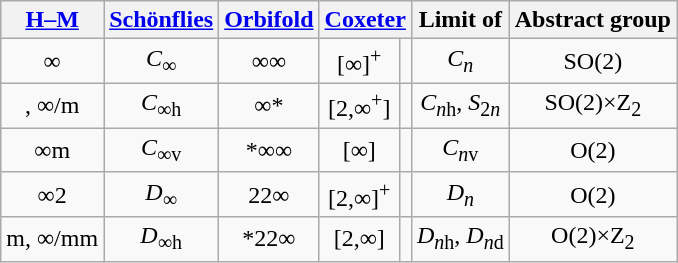<table class="wikitable">
<tr>
<th><a href='#'>H–M</a></th>
<th><a href='#'>Schönflies</a></th>
<th><a href='#'>Orbifold</a></th>
<th colspan=2><a href='#'>Coxeter</a></th>
<th>Limit of</th>
<th>Abstract group</th>
</tr>
<tr align=center>
<td>∞</td>
<td><em>C</em><sub>∞</sub></td>
<td>∞∞</td>
<td>[∞]<sup>+</sup></td>
<td></td>
<td><em>C</em><sub><em>n</em></sub></td>
<td>SO(2)</td>
</tr>
<tr align=center>
<td>, ∞/m</td>
<td><em>C</em><sub>∞h</sub></td>
<td>∞*</td>
<td>[2,∞<sup>+</sup>]</td>
<td></td>
<td><em>C</em><sub><em>n</em>h</sub>, <em>S</em><sub>2<em>n</em></sub></td>
<td>SO(2)×Z<sub>2</sub></td>
</tr>
<tr align=center>
<td>∞m</td>
<td><em>C</em><sub>∞v</sub></td>
<td>*∞∞</td>
<td>[∞]</td>
<td></td>
<td><em>C</em><sub><em>n</em>v</sub></td>
<td>O(2)</td>
</tr>
<tr align=center>
<td>∞2</td>
<td><em>D</em><sub>∞</sub></td>
<td>22∞</td>
<td>[2,∞]<sup>+</sup></td>
<td></td>
<td><em>D</em><sub><em>n</em></sub></td>
<td>O(2)</td>
</tr>
<tr align=center>
<td>m, ∞/mm</td>
<td><em>D</em><sub>∞h</sub></td>
<td>*22∞</td>
<td>[2,∞]</td>
<td></td>
<td><em>D</em><sub><em>n</em>h</sub>, <em>D</em><sub><em>n</em>d</sub></td>
<td>O(2)×Z<sub>2</sub></td>
</tr>
</table>
